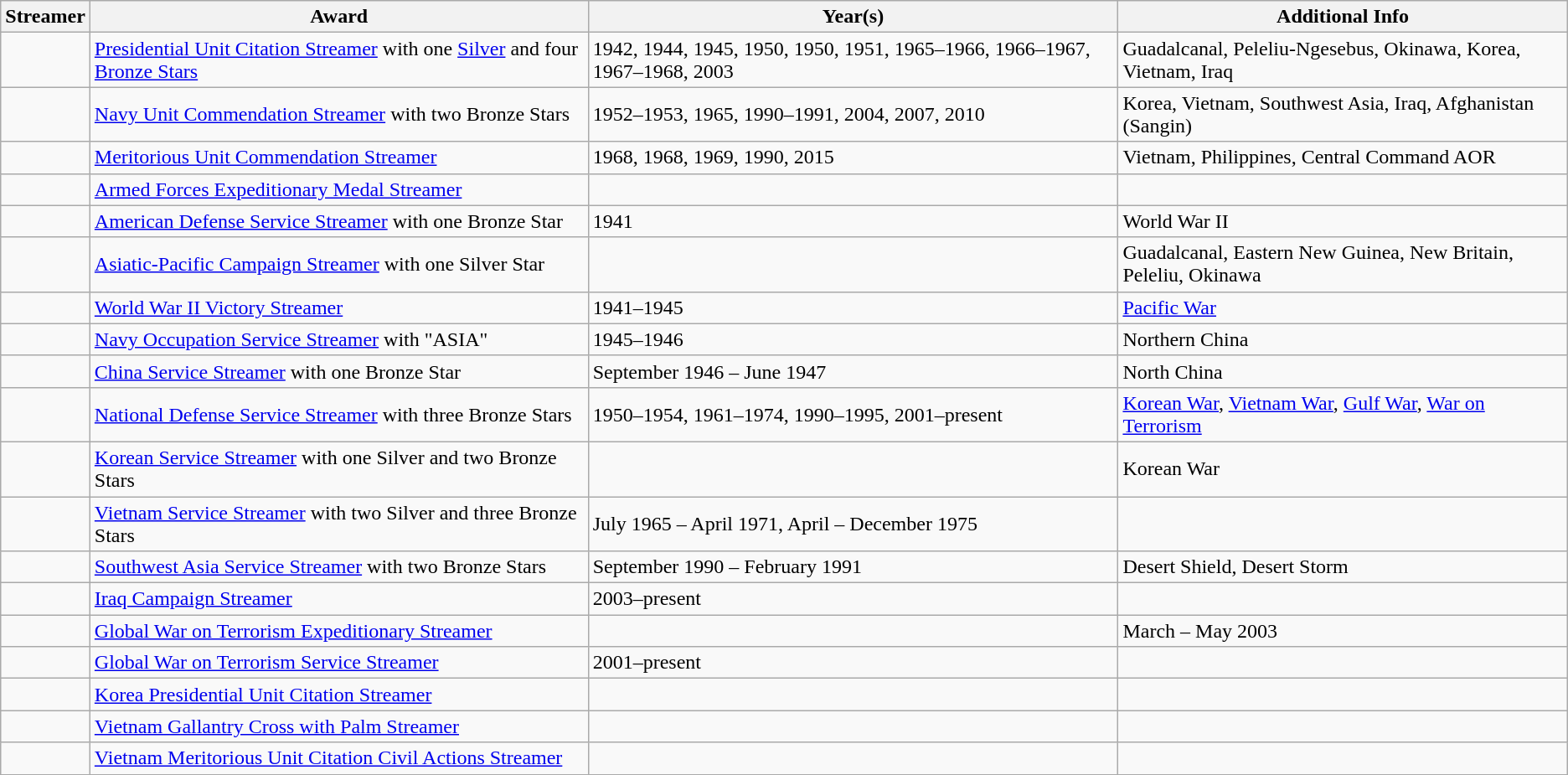<table class=wikitable>
<tr>
<th>Streamer</th>
<th>Award</th>
<th>Year(s)</th>
<th>Additional Info</th>
</tr>
<tr>
<td></td>
<td><a href='#'>Presidential Unit Citation Streamer</a> with one <a href='#'>Silver</a> and four <a href='#'>Bronze Stars</a></td>
<td>1942, 1944, 1945, 1950, 1950, 1951, 1965–1966, 1966–1967, 1967–1968, 2003</td>
<td>Guadalcanal, Peleliu-Ngesebus, Okinawa, Korea, Vietnam, Iraq</td>
</tr>
<tr>
<td></td>
<td><a href='#'>Navy Unit Commendation Streamer</a> with two Bronze Stars</td>
<td>1952–1953, 1965, 1990–1991, 2004, 2007, 2010</td>
<td>Korea, Vietnam, Southwest Asia, Iraq, Afghanistan (Sangin)</td>
</tr>
<tr>
<td></td>
<td><a href='#'>Meritorious Unit Commendation Streamer</a></td>
<td>1968, 1968, 1969, 1990, 2015</td>
<td>Vietnam, Philippines, Central Command AOR</td>
</tr>
<tr>
<td></td>
<td><a href='#'>Armed Forces Expeditionary Medal Streamer</a></td>
<td><br></td>
<td><br></td>
</tr>
<tr>
<td></td>
<td><a href='#'>American Defense Service Streamer</a> with one Bronze Star</td>
<td>1941</td>
<td>World War II</td>
</tr>
<tr>
<td></td>
<td><a href='#'>Asiatic-Pacific Campaign Streamer</a> with one Silver Star</td>
<td><br></td>
<td>Guadalcanal, Eastern New Guinea, New Britain, Peleliu, Okinawa</td>
</tr>
<tr>
<td></td>
<td><a href='#'>World War II Victory Streamer</a></td>
<td>1941–1945</td>
<td><a href='#'>Pacific War</a></td>
</tr>
<tr>
<td></td>
<td><a href='#'>Navy Occupation Service Streamer</a> with "ASIA"</td>
<td>1945–1946</td>
<td>Northern China</td>
</tr>
<tr>
<td></td>
<td><a href='#'>China Service Streamer</a> with one Bronze Star</td>
<td>September 1946 – June 1947</td>
<td>North China</td>
</tr>
<tr>
<td></td>
<td><a href='#'>National Defense Service Streamer</a> with three Bronze Stars</td>
<td>1950–1954, 1961–1974, 1990–1995, 2001–present</td>
<td><a href='#'>Korean War</a>, <a href='#'>Vietnam War</a>, <a href='#'>Gulf War</a>, <a href='#'>War on Terrorism</a></td>
</tr>
<tr>
<td></td>
<td><a href='#'>Korean Service Streamer</a> with one Silver and two Bronze Stars</td>
<td><br></td>
<td>Korean War</td>
</tr>
<tr>
<td></td>
<td><a href='#'>Vietnam Service Streamer</a> with two Silver and three Bronze Stars</td>
<td>July 1965 – April 1971, April – December 1975</td>
<td><br></td>
</tr>
<tr>
<td></td>
<td><a href='#'>Southwest Asia Service Streamer</a> with two Bronze Stars</td>
<td>September 1990 – February 1991</td>
<td>Desert Shield, Desert Storm</td>
</tr>
<tr>
<td></td>
<td><a href='#'>Iraq Campaign Streamer</a></td>
<td>2003–present</td>
<td><br></td>
</tr>
<tr>
<td></td>
<td><a href='#'>Global War on Terrorism Expeditionary Streamer</a></td>
<td><br></td>
<td>March – May 2003</td>
</tr>
<tr>
<td></td>
<td><a href='#'>Global War on Terrorism Service Streamer</a></td>
<td>2001–present</td>
<td><br></td>
</tr>
<tr>
<td></td>
<td><a href='#'>Korea Presidential Unit Citation Streamer</a></td>
<td><br></td>
<td><br></td>
</tr>
<tr>
<td></td>
<td><a href='#'>Vietnam Gallantry Cross with Palm Streamer</a></td>
<td><br></td>
<td><br></td>
</tr>
<tr>
<td></td>
<td><a href='#'>Vietnam Meritorious Unit Citation Civil Actions Streamer</a></td>
<td><br></td>
<td><br></td>
</tr>
<tr>
</tr>
</table>
